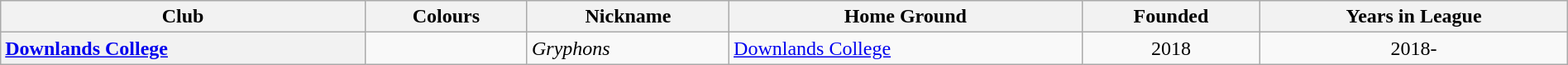<table class="wikitable sortable" style="text-align:center; width:100%">
<tr>
<th>Club</th>
<th>Colours</th>
<th>Nickname</th>
<th>Home Ground</th>
<th>Founded</th>
<th>Years in League</th>
</tr>
<tr>
<th style="text-align:left"><a href='#'>Downlands College</a></th>
<td></td>
<td align="left"><em>Gryphons</em></td>
<td align="left"><a href='#'>Downlands College</a></td>
<td>2018</td>
<td>2018-</td>
</tr>
</table>
